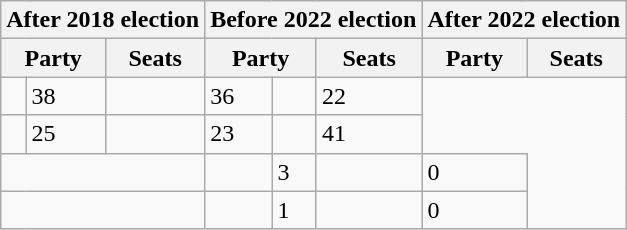<table class="wikitable">
<tr>
<th colspan="3">After 2018 election</th>
<th colspan="3">Before 2022 election</th>
<th colspan="3">After 2022 election</th>
</tr>
<tr>
<th colspan="2">Party</th>
<th>Seats</th>
<th colspan="2">Party</th>
<th>Seats</th>
<th colspan="2">Party</th>
<th>Seats</th>
</tr>
<tr>
<td></td>
<td>38</td>
<td></td>
<td>36</td>
<td></td>
<td>22</td>
</tr>
<tr>
<td></td>
<td>25</td>
<td></td>
<td>23</td>
<td></td>
<td>41</td>
</tr>
<tr>
<td colspan=3></td>
<td></td>
<td>3</td>
<td></td>
<td>0</td>
</tr>
<tr>
<td colspan=3></td>
<td></td>
<td>1</td>
<td></td>
<td>0</td>
</tr>
</table>
